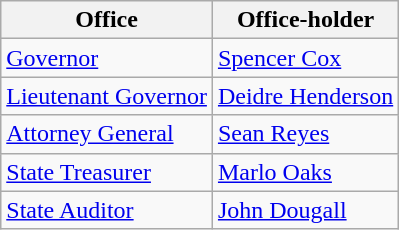<table class=wikitable>
<tr>
<th>Office</th>
<th>Office-holder</th>
</tr>
<tr>
<td><a href='#'>Governor</a></td>
<td><a href='#'>Spencer Cox</a></td>
</tr>
<tr>
<td><a href='#'>Lieutenant Governor</a></td>
<td><a href='#'>Deidre Henderson</a></td>
</tr>
<tr>
<td><a href='#'>Attorney General</a></td>
<td><a href='#'>Sean Reyes</a></td>
</tr>
<tr>
<td><a href='#'>State Treasurer</a></td>
<td><a href='#'>Marlo Oaks</a></td>
</tr>
<tr>
<td><a href='#'>State Auditor</a></td>
<td><a href='#'>John Dougall</a></td>
</tr>
</table>
